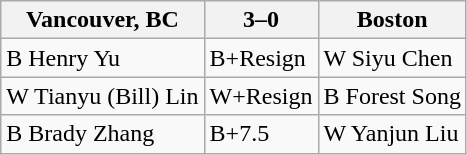<table class="wikitable">
<tr>
<th>Vancouver, BC</th>
<th>3–0</th>
<th>Boston</th>
</tr>
<tr>
<td>B Henry Yu</td>
<td>B+Resign</td>
<td>W Siyu Chen</td>
</tr>
<tr>
<td>W Tianyu (Bill) Lin</td>
<td>W+Resign</td>
<td>B Forest Song</td>
</tr>
<tr>
<td>B Brady Zhang</td>
<td>B+7.5</td>
<td>W Yanjun Liu</td>
</tr>
</table>
